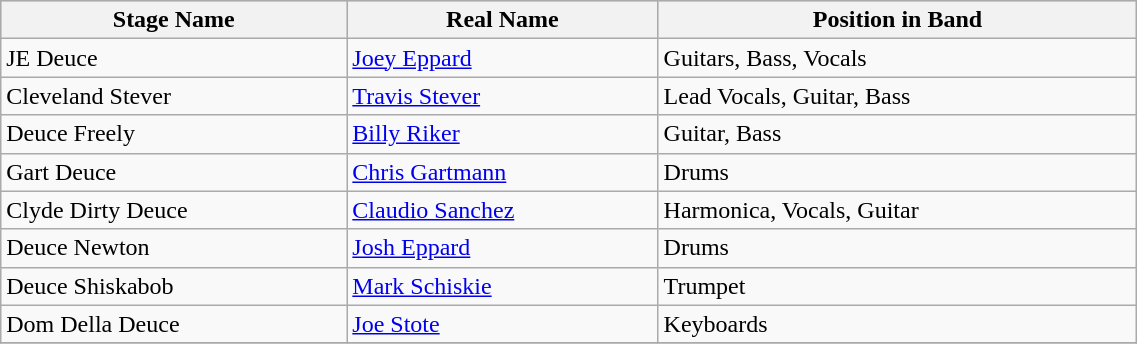<table class="wikitable"  width="60%">
<tr bgcolor="#CCCCCC" align="center">
<th>Stage Name</th>
<th>Real Name</th>
<th>Position in Band</th>
</tr>
<tr>
<td>JE Deuce</td>
<td><a href='#'>Joey Eppard</a></td>
<td>Guitars, Bass, Vocals</td>
</tr>
<tr>
<td>Cleveland Stever</td>
<td><a href='#'>Travis Stever</a></td>
<td>Lead Vocals, Guitar, Bass</td>
</tr>
<tr>
<td>Deuce Freely</td>
<td><a href='#'>Billy Riker</a></td>
<td>Guitar, Bass</td>
</tr>
<tr>
<td>Gart Deuce</td>
<td><a href='#'>Chris Gartmann</a></td>
<td>Drums</td>
</tr>
<tr>
<td>Clyde Dirty Deuce</td>
<td><a href='#'>Claudio Sanchez</a></td>
<td>Harmonica, Vocals, Guitar</td>
</tr>
<tr>
<td>Deuce Newton</td>
<td><a href='#'>Josh Eppard</a></td>
<td>Drums</td>
</tr>
<tr>
<td>Deuce Shiskabob</td>
<td><a href='#'>Mark Schiskie</a></td>
<td>Trumpet</td>
</tr>
<tr>
<td>Dom Della Deuce</td>
<td><a href='#'>Joe Stote</a></td>
<td>Keyboards</td>
</tr>
<tr>
</tr>
</table>
